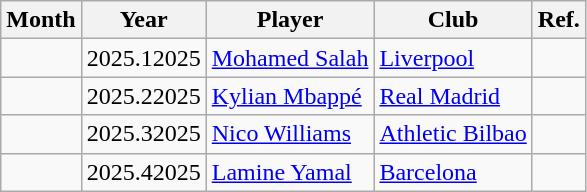<table class="wikitable sortable">
<tr>
<th>Month</th>
<th>Year</th>
<th>Player</th>
<th>Club</th>
<th class="unsortable">Ref.</th>
</tr>
<tr>
<td></td>
<td align=center><span>2025.1</span>2025</td>
<td> <a href='#'>Mohamed Salah</a></td>
<td> <a href='#'>Liverpool</a></td>
<td align="center"></td>
</tr>
<tr>
<td></td>
<td align=center><span>2025.2</span>2025</td>
<td> <a href='#'>Kylian Mbappé</a></td>
<td> <a href='#'>Real Madrid</a></td>
<td align="center"></td>
</tr>
<tr>
<td></td>
<td align=center><span>2025.3</span>2025</td>
<td> <a href='#'>Nico Williams</a></td>
<td> <a href='#'>Athletic Bilbao</a></td>
<td align="center"></td>
</tr>
<tr>
<td></td>
<td align=center><span>2025.4</span>2025</td>
<td> <a href='#'>Lamine Yamal</a></td>
<td> <a href='#'>Barcelona</a></td>
<td align="center"></td>
</tr>
</table>
